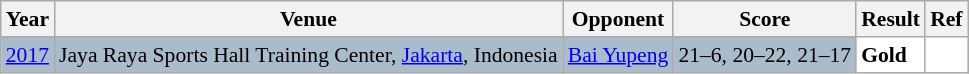<table class="sortable wikitable" style="font-size: 90%;">
<tr>
<th>Year</th>
<th>Venue</th>
<th>Opponent</th>
<th>Score</th>
<th>Result</th>
<th>Ref</th>
</tr>
<tr style="background:#AABBCC">
<td align="center"><a href='#'>2017</a></td>
<td align="left">Jaya Raya Sports Hall Training Center, <a href='#'>Jakarta</a>, Indonesia</td>
<td align="left"> <a href='#'>Bai Yupeng</a></td>
<td align="left">21–6, 20–22, 21–17</td>
<td style="text-align:left; background:white"> <strong>Gold</strong></td>
<td style="text-align:center; background:white"></td>
</tr>
</table>
